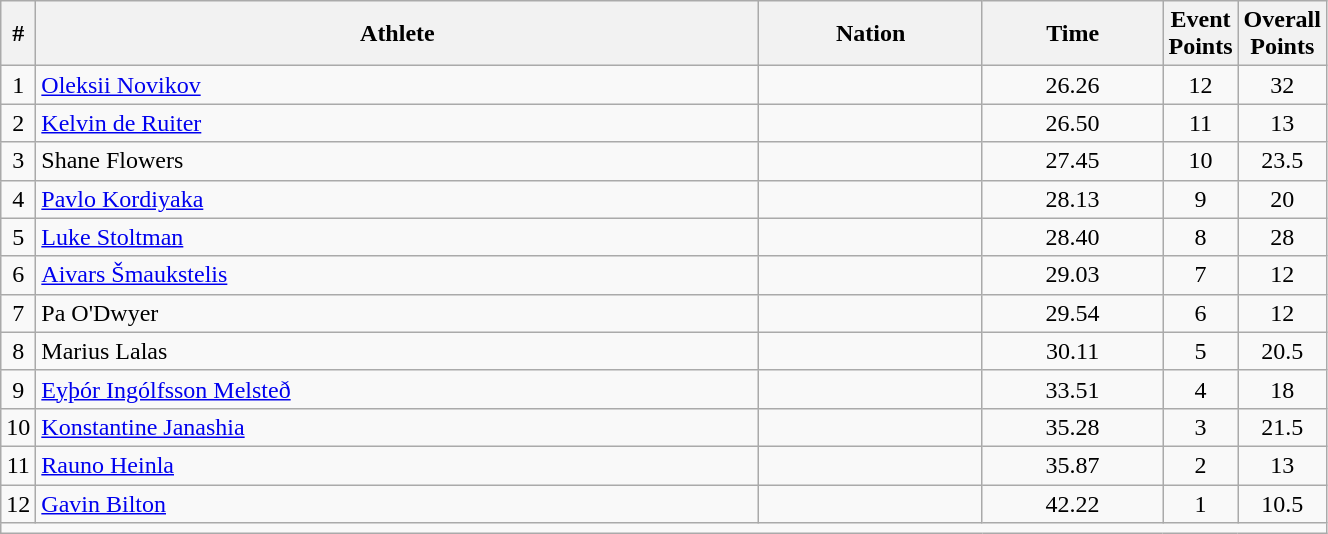<table class="wikitable sortable" style="text-align:center;width: 70%;">
<tr>
<th scope="col" style="width: 10px;">#</th>
<th scope="col">Athlete</th>
<th scope="col">Nation</th>
<th scope="col">Time</th>
<th scope="col" style="width: 10px;">Event Points</th>
<th scope="col" style="width: 10px;">Overall Points</th>
</tr>
<tr>
<td>1</td>
<td align=left><a href='#'>Oleksii Novikov</a></td>
<td align=left></td>
<td>26.26</td>
<td>12</td>
<td>32</td>
</tr>
<tr>
<td>2</td>
<td align=left><a href='#'>Kelvin de Ruiter</a></td>
<td align=left></td>
<td>26.50</td>
<td>11</td>
<td>13</td>
</tr>
<tr>
<td>3</td>
<td align=left>Shane Flowers</td>
<td align=left></td>
<td>27.45</td>
<td>10</td>
<td>23.5</td>
</tr>
<tr>
<td>4</td>
<td align=left><a href='#'>Pavlo Kordiyaka</a></td>
<td align=left></td>
<td>28.13</td>
<td>9</td>
<td>20</td>
</tr>
<tr>
<td>5</td>
<td align=left><a href='#'>Luke Stoltman</a></td>
<td align=left></td>
<td>28.40</td>
<td>8</td>
<td>28</td>
</tr>
<tr>
<td>6</td>
<td align=left><a href='#'>Aivars Šmaukstelis</a></td>
<td align=left></td>
<td>29.03</td>
<td>7</td>
<td>12</td>
</tr>
<tr>
<td>7</td>
<td align=left>Pa O'Dwyer</td>
<td align=left></td>
<td>29.54</td>
<td>6</td>
<td>12</td>
</tr>
<tr>
<td>8</td>
<td align=left>Marius Lalas</td>
<td align=left></td>
<td>30.11</td>
<td>5</td>
<td>20.5</td>
</tr>
<tr>
<td>9</td>
<td align=left><a href='#'>Eyþór Ingólfsson Melsteð</a></td>
<td align=left></td>
<td>33.51</td>
<td>4</td>
<td>18</td>
</tr>
<tr>
<td>10</td>
<td align=left><a href='#'>Konstantine Janashia</a></td>
<td align=left></td>
<td>35.28</td>
<td>3</td>
<td>21.5</td>
</tr>
<tr>
<td>11</td>
<td align=left><a href='#'>Rauno Heinla</a></td>
<td align=left></td>
<td>35.87</td>
<td>2</td>
<td>13</td>
</tr>
<tr>
<td>12</td>
<td align=left><a href='#'>Gavin Bilton</a></td>
<td align=left></td>
<td>42.22</td>
<td>1</td>
<td>10.5</td>
</tr>
<tr class="sortbottom">
<td colspan="6"></td>
</tr>
</table>
